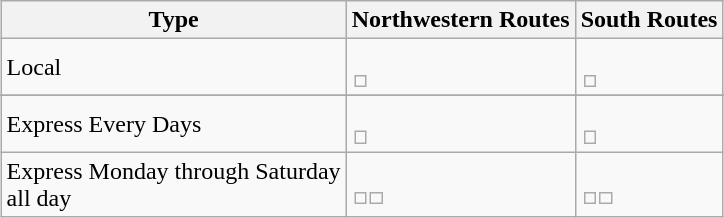<table class="wikitable" style="margin-left: auto; margin-right: auto; border: none;">
<tr>
<th>Type</th>
<th>Northwestern Routes</th>
<th>South Routes</th>
</tr>
<tr>
<td>Local</td>
<td><br><table style="border:0px;">
<tr>
<td></td>
</tr>
</table>
</td>
<td><br><table style="border:0px;">
<tr>
<td></td>
</tr>
</table>
</td>
</tr>
<tr>
</tr>
<tr>
<td>Express Every Days</td>
<td><br><table style="border:0px;">
<tr>
<td></td>
</tr>
</table>
</td>
<td><br><table style="border:0px;">
<tr>
<td></td>
</tr>
</table>
</td>
</tr>
<tr>
<td>Express Monday through Saturday<br>all day</td>
<td><br><table style="border:0px;">
<tr>
<td></td>
<td></td>
</tr>
</table>
</td>
<td><br><table style="border:0px;">
<tr>
<td></td>
<td></td>
</tr>
</table>
</td>
</tr>
</table>
